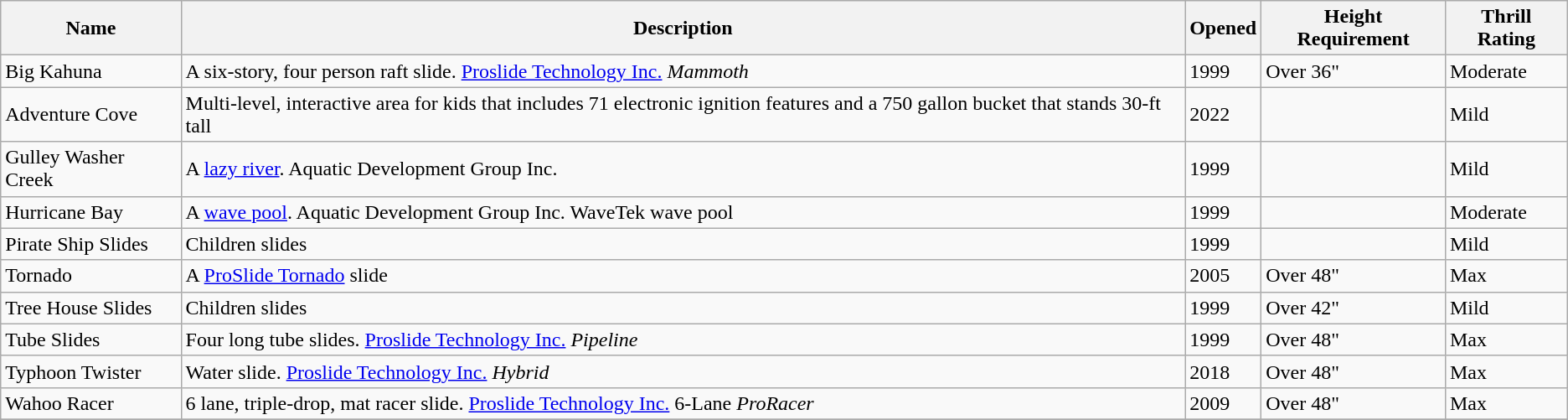<table class= "wikitable sortable">
<tr>
<th>Name</th>
<th>Description</th>
<th>Opened</th>
<th>Height Requirement</th>
<th>Thrill Rating</th>
</tr>
<tr>
<td>Big Kahuna</td>
<td>A six-story, four person raft slide. <a href='#'>Proslide Technology Inc.</a> <em>Mammoth</em></td>
<td>1999</td>
<td>Over 36"</td>
<td>Moderate</td>
</tr>
<tr>
<td>Adventure Cove</td>
<td>Multi-level, interactive area for kids that includes 71 electronic ignition features and a 750 gallon bucket that stands 30-ft tall</td>
<td>2022</td>
<td></td>
<td>Mild</td>
</tr>
<tr>
<td>Gulley Washer Creek</td>
<td>A  <a href='#'>lazy river</a>.  Aquatic Development Group Inc.</td>
<td>1999</td>
<td></td>
<td>Mild</td>
</tr>
<tr>
<td>Hurricane Bay</td>
<td>A  <a href='#'>wave pool</a>.  Aquatic Development Group Inc. WaveTek wave pool</td>
<td>1999</td>
<td></td>
<td>Moderate</td>
</tr>
<tr>
<td>Pirate Ship Slides</td>
<td>Children slides</td>
<td>1999</td>
<td></td>
<td>Mild</td>
</tr>
<tr>
<td>Tornado</td>
<td>A <a href='#'>ProSlide Tornado</a> slide</td>
<td>2005</td>
<td>Over 48"</td>
<td>Max</td>
</tr>
<tr>
<td>Tree House Slides</td>
<td>Children slides</td>
<td>1999</td>
<td>Over 42"</td>
<td>Mild</td>
</tr>
<tr>
<td>Tube Slides</td>
<td>Four  long tube slides. <a href='#'>Proslide Technology Inc.</a> <em>Pipeline</em></td>
<td>1999</td>
<td>Over 48"</td>
<td>Max</td>
</tr>
<tr>
<td>Typhoon Twister</td>
<td>Water slide.  <a href='#'>Proslide Technology Inc.</a> <em>Hybrid</em></td>
<td>2018</td>
<td>Over 48"</td>
<td>Max</td>
</tr>
<tr>
<td>Wahoo Racer</td>
<td>6 lane, triple-drop, mat racer slide.  <a href='#'>Proslide Technology Inc.</a> 6-Lane <em>ProRacer</em></td>
<td>2009</td>
<td>Over 48"</td>
<td>Max</td>
</tr>
<tr>
</tr>
</table>
